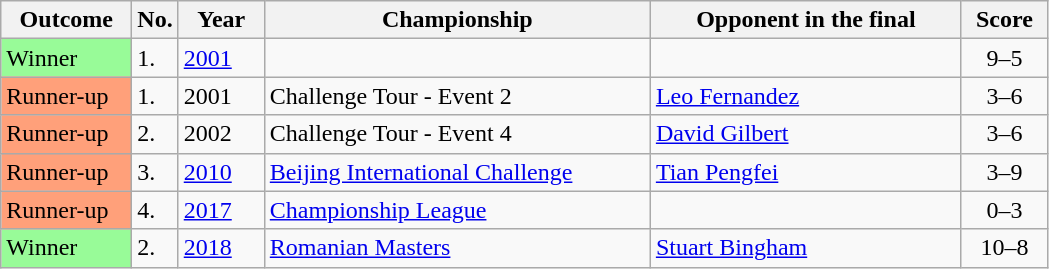<table class="sortable wikitable">
<tr>
<th width="80">Outcome</th>
<th width="20">No.</th>
<th width="50">Year</th>
<th style="width:250px;">Championship</th>
<th style="width:200px;">Opponent in the final</th>
<th style="width:50px;">Score</th>
</tr>
<tr>
<td style="background:#98FB98">Winner</td>
<td>1.</td>
<td><a href='#'>2001</a></td>
<td></td>
<td> </td>
<td style="text-align:center;">9–5</td>
</tr>
<tr>
<td style=background:#ffa07a;">Runner-up</td>
<td>1.</td>
<td>2001</td>
<td>Challenge Tour - Event 2</td>
<td> <a href='#'>Leo Fernandez</a></td>
<td style="text-align:center;">3–6</td>
</tr>
<tr>
<td style="background:#ffa07a;">Runner-up</td>
<td>2.</td>
<td>2002</td>
<td>Challenge Tour - Event 4</td>
<td> <a href='#'>David Gilbert</a></td>
<td style="text-align:center;">3–6</td>
</tr>
<tr>
<td style="background:#ffa07a;">Runner-up</td>
<td>3.</td>
<td><a href='#'>2010</a></td>
<td><a href='#'>Beijing International Challenge</a></td>
<td> <a href='#'>Tian Pengfei</a></td>
<td style="text-align:center;">3–9</td>
</tr>
<tr>
<td style="background:#ffa07a;">Runner-up</td>
<td>4.</td>
<td><a href='#'>2017</a></td>
<td><a href='#'>Championship League</a></td>
<td> </td>
<td style="text-align:center;">0–3</td>
</tr>
<tr>
<td style="background:#98FB98">Winner</td>
<td>2.</td>
<td><a href='#'>2018</a></td>
<td><a href='#'>Romanian Masters</a></td>
<td> <a href='#'>Stuart Bingham</a></td>
<td style="text-align:center;">10–8</td>
</tr>
</table>
